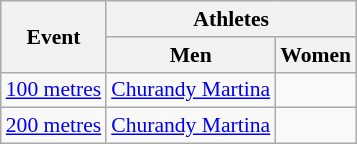<table class=wikitable style="font-size:90%">
<tr>
<th rowspan=2>Event</th>
<th colspan=2>Athletes</th>
</tr>
<tr>
<th>Men</th>
<th>Women</th>
</tr>
<tr>
<td><a href='#'>100 metres</a></td>
<td><a href='#'>Churandy Martina</a></td>
<td></td>
</tr>
<tr>
<td><a href='#'>200 metres</a></td>
<td><a href='#'>Churandy Martina</a></td>
<td></td>
</tr>
</table>
